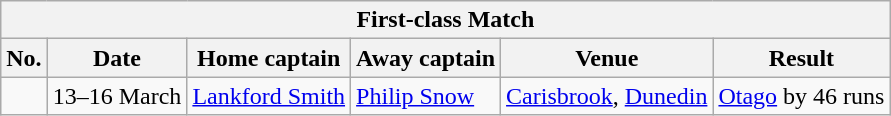<table class="wikitable">
<tr>
<th colspan="9">First-class Match</th>
</tr>
<tr>
<th>No.</th>
<th>Date</th>
<th>Home captain</th>
<th>Away captain</th>
<th>Venue</th>
<th>Result</th>
</tr>
<tr>
<td></td>
<td>13–16 March</td>
<td><a href='#'>Lankford Smith</a></td>
<td><a href='#'>Philip Snow</a></td>
<td><a href='#'>Carisbrook</a>, <a href='#'>Dunedin</a></td>
<td><a href='#'>Otago</a> by 46 runs</td>
</tr>
</table>
